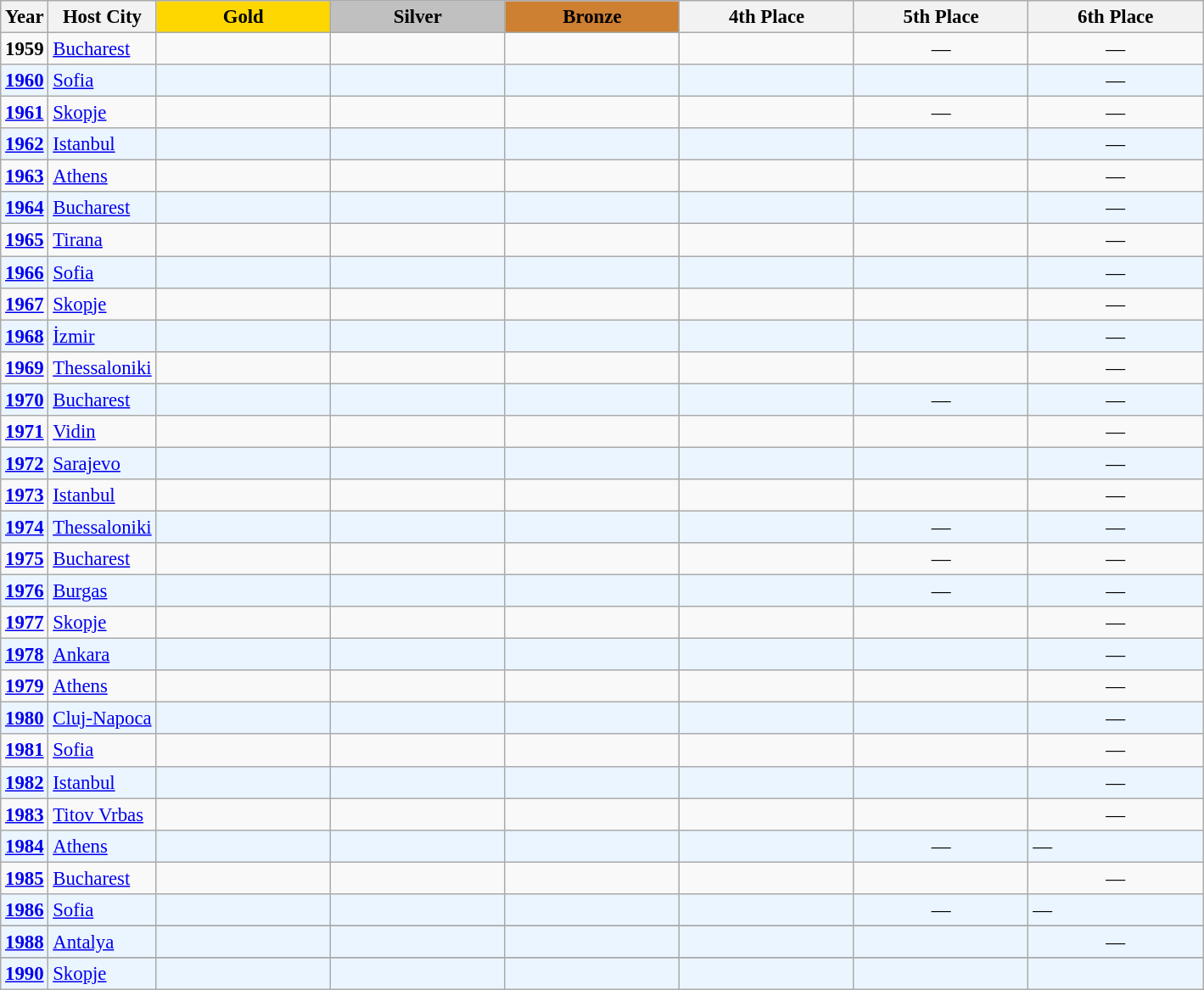<table class="wikitable" style="font-size:95%" style="text-align:left">
<tr>
<th scope="col">Year</th>
<th scope="col">Host City</th>
<th scope="col" style="background-color:gold; width:130px;">Gold</th>
<th scope="col" style="background-color:silver; width:130px;">Silver</th>
<th scope="col" style="background-color:#CD7F32; width:130px;">Bronze</th>
<th scope="col" style="width:130px;">4th Place</th>
<th scope="col" style="width:130px;">5th Place</th>
<th scope="col" style="width:130px;">6th Place</th>
</tr>
<tr>
<td align=center><strong>1959</strong></td>
<td> <a href='#'>Bucharest</a></td>
<td><strong></strong></td>
<td></td>
<td></td>
<td></td>
<td align=center>—</td>
<td align=center>—</td>
</tr>
<tr bgcolor="#EBF5FF">
<td align=center><strong><a href='#'>1960</a></strong></td>
<td> <a href='#'>Sofia</a></td>
<td><strong></strong></td>
<td></td>
<td></td>
<td></td>
<td></td>
<td align=center>—</td>
</tr>
<tr>
<td align=center><strong><a href='#'>1961</a></strong></td>
<td> <a href='#'>Skopje</a></td>
<td><strong></strong></td>
<td></td>
<td></td>
<td></td>
<td align=center>—</td>
<td align=center>—</td>
</tr>
<tr bgcolor="#EBF5FF">
<td align=center><strong><a href='#'>1962</a></strong></td>
<td> <a href='#'>Istanbul</a></td>
<td><strong></strong></td>
<td></td>
<td></td>
<td></td>
<td></td>
<td align=center>—</td>
</tr>
<tr>
<td align=center><strong><a href='#'>1963</a></strong></td>
<td> <a href='#'>Athens</a></td>
<td><strong></strong></td>
<td></td>
<td></td>
<td></td>
<td></td>
<td align=center>—</td>
</tr>
<tr bgcolor="#EBF5FF">
<td align=center><strong><a href='#'>1964</a></strong></td>
<td> <a href='#'>Bucharest</a></td>
<td><strong></strong></td>
<td></td>
<td></td>
<td></td>
<td></td>
<td align=center>—</td>
</tr>
<tr>
<td align=center><strong><a href='#'>1965</a></strong></td>
<td> <a href='#'>Tirana</a></td>
<td><strong></strong></td>
<td></td>
<td></td>
<td></td>
<td></td>
<td align=center>—</td>
</tr>
<tr bgcolor="#EBF5FF">
<td align=center><strong><a href='#'>1966</a></strong></td>
<td> <a href='#'>Sofia</a></td>
<td><strong></strong></td>
<td></td>
<td></td>
<td></td>
<td></td>
<td align=center>—</td>
</tr>
<tr>
<td align=center><strong><a href='#'>1967</a></strong></td>
<td> <a href='#'>Skopje</a></td>
<td><strong></strong></td>
<td></td>
<td></td>
<td></td>
<td></td>
<td align=center>—</td>
</tr>
<tr bgcolor="#EBF5FF">
<td align=center><strong><a href='#'>1968</a></strong></td>
<td> <a href='#'>İzmir</a></td>
<td><strong></strong></td>
<td></td>
<td></td>
<td></td>
<td></td>
<td align=center>—</td>
</tr>
<tr>
<td align=center><strong><a href='#'>1969</a></strong></td>
<td> <a href='#'>Thessaloniki</a></td>
<td><strong></strong></td>
<td></td>
<td></td>
<td></td>
<td></td>
<td align=center>—</td>
</tr>
<tr bgcolor="#EBF5FF">
<td align=center><strong><a href='#'>1970</a></strong></td>
<td> <a href='#'>Bucharest</a></td>
<td><strong></strong></td>
<td></td>
<td></td>
<td></td>
<td align=center>—</td>
<td align=center>—</td>
</tr>
<tr>
<td align=center><strong><a href='#'>1971</a></strong></td>
<td> <a href='#'>Vidin</a></td>
<td><strong></strong></td>
<td></td>
<td></td>
<td></td>
<td></td>
<td align=center>—</td>
</tr>
<tr bgcolor="#EBF5FF">
<td align=center><strong><a href='#'>1972</a></strong></td>
<td> <a href='#'>Sarajevo</a></td>
<td><strong></strong></td>
<td></td>
<td></td>
<td></td>
<td></td>
<td align=center>—</td>
</tr>
<tr>
<td align=center><strong><a href='#'>1973</a></strong></td>
<td> <a href='#'>Istanbul</a></td>
<td><strong></strong></td>
<td></td>
<td></td>
<td></td>
<td></td>
<td align=center>—</td>
</tr>
<tr bgcolor="#EBF5FF">
<td align=center><strong><a href='#'>1974</a></strong></td>
<td> <a href='#'>Thessaloniki</a></td>
<td><strong></strong></td>
<td></td>
<td></td>
<td></td>
<td align=center>—</td>
<td align=center>—</td>
</tr>
<tr>
<td align=center><strong><a href='#'>1975</a></strong></td>
<td> <a href='#'>Bucharest</a></td>
<td><strong></strong></td>
<td></td>
<td></td>
<td></td>
<td align=center>—</td>
<td align=center>—</td>
</tr>
<tr bgcolor="#EBF5FF">
<td align=center><strong><a href='#'>1976</a></strong></td>
<td> <a href='#'>Burgas</a></td>
<td><strong></strong></td>
<td></td>
<td></td>
<td></td>
<td align=center>—</td>
<td align=center>—</td>
</tr>
<tr>
<td align=center><strong><a href='#'>1977</a></strong></td>
<td> <a href='#'>Skopje</a></td>
<td><strong></strong></td>
<td></td>
<td></td>
<td></td>
<td></td>
<td align=center>—</td>
</tr>
<tr bgcolor="#EBF5FF">
<td align=center><strong><a href='#'>1978</a></strong></td>
<td> <a href='#'>Ankara</a></td>
<td><strong></strong></td>
<td></td>
<td></td>
<td></td>
<td></td>
<td align=center>—</td>
</tr>
<tr>
<td align=center><strong><a href='#'>1979</a></strong></td>
<td> <a href='#'>Athens</a></td>
<td><strong></strong></td>
<td></td>
<td></td>
<td></td>
<td></td>
<td align=center>—</td>
</tr>
<tr bgcolor="#EBF5FF">
<td align=center><strong><a href='#'>1980</a></strong></td>
<td> <a href='#'>Cluj-Napoca</a></td>
<td><strong></strong></td>
<td></td>
<td></td>
<td></td>
<td></td>
<td align=center>—</td>
</tr>
<tr>
<td align=center><strong><a href='#'>1981</a></strong></td>
<td> <a href='#'>Sofia</a></td>
<td><strong></strong></td>
<td></td>
<td></td>
<td></td>
<td></td>
<td align=center>—</td>
</tr>
<tr bgcolor="#EBF5FF">
<td align=center><strong><a href='#'>1982</a></strong></td>
<td> <a href='#'>Istanbul</a></td>
<td><strong></strong></td>
<td></td>
<td></td>
<td></td>
<td></td>
<td align=center>—</td>
</tr>
<tr>
<td align=center><strong><a href='#'>1983</a></strong></td>
<td> <a href='#'>Titov Vrbas</a></td>
<td><strong></strong></td>
<td></td>
<td></td>
<td></td>
<td></td>
<td align=center>—</td>
</tr>
<tr bgcolor="#EBF5FF">
<td align=center><strong><a href='#'>1984</a></strong></td>
<td> <a href='#'>Athens</a></td>
<td></td>
<td></td>
<td></td>
<td></td>
<td align=center>—</td>
<td>—</td>
</tr>
<tr>
<td align=center><strong><a href='#'>1985</a></strong></td>
<td> <a href='#'>Bucharest</a></td>
<td><strong></strong></td>
<td></td>
<td></td>
<td></td>
<td></td>
<td align=center>—</td>
</tr>
<tr bgcolor="#EBF5FF">
<td align=center><strong><a href='#'>1986</a></strong></td>
<td> <a href='#'>Sofia</a></td>
<td><strong></strong></td>
<td></td>
<td></td>
<td></td>
<td align=center>—</td>
<td>—</td>
</tr>
<tr>
</tr>
<tr bgcolor="#EBF5FF">
<td align=center><strong><a href='#'>1988</a></strong></td>
<td> <a href='#'>Antalya</a></td>
<td></td>
<td></td>
<td></td>
<td></td>
<td></td>
<td align=center>—</td>
</tr>
<tr>
</tr>
<tr bgcolor="#EBF5FF">
<td align=center><strong><a href='#'>1990</a></strong></td>
<td> <a href='#'>Skopje</a></td>
<td><strong></strong></td>
<td></td>
<td></td>
<td></td>
<td></td>
<td></td>
</tr>
</table>
